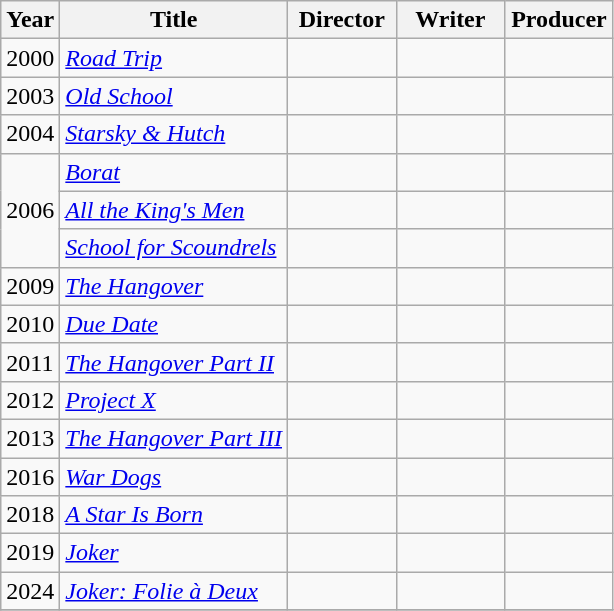<table class="wikitable">
<tr>
<th>Year</th>
<th>Title</th>
<th width="65">Director</th>
<th width="65">Writer</th>
<th width="65">Producer</th>
</tr>
<tr>
<td>2000</td>
<td><em><a href='#'>Road Trip</a></em></td>
<td></td>
<td></td>
<td></td>
</tr>
<tr>
<td>2003</td>
<td><em><a href='#'>Old School</a></em></td>
<td></td>
<td></td>
<td></td>
</tr>
<tr>
<td>2004</td>
<td><em><a href='#'>Starsky & Hutch</a></em></td>
<td></td>
<td></td>
<td></td>
</tr>
<tr>
<td rowspan=3>2006</td>
<td><em><a href='#'>Borat</a></em></td>
<td></td>
<td></td>
<td></td>
</tr>
<tr>
<td><em><a href='#'>All the King's Men</a></em></td>
<td></td>
<td></td>
<td></td>
</tr>
<tr>
<td><em><a href='#'>School for Scoundrels</a></em></td>
<td></td>
<td></td>
<td></td>
</tr>
<tr>
<td>2009</td>
<td><em><a href='#'>The Hangover</a></em></td>
<td></td>
<td></td>
<td></td>
</tr>
<tr>
<td>2010</td>
<td><em><a href='#'>Due Date</a></em></td>
<td></td>
<td></td>
<td></td>
</tr>
<tr>
<td>2011</td>
<td><em><a href='#'>The Hangover Part II</a></em></td>
<td></td>
<td></td>
<td></td>
</tr>
<tr>
<td>2012</td>
<td><em><a href='#'>Project X</a></em></td>
<td></td>
<td></td>
<td></td>
</tr>
<tr>
<td>2013</td>
<td><em><a href='#'>The Hangover Part III</a></em></td>
<td></td>
<td></td>
<td></td>
</tr>
<tr>
<td>2016</td>
<td><em><a href='#'>War Dogs</a></em></td>
<td></td>
<td></td>
<td></td>
</tr>
<tr>
<td>2018</td>
<td><em><a href='#'>A Star Is Born</a></em></td>
<td></td>
<td></td>
<td></td>
</tr>
<tr>
<td>2019</td>
<td><em><a href='#'>Joker</a></em></td>
<td></td>
<td></td>
<td></td>
</tr>
<tr>
<td>2024</td>
<td><em><a href='#'>Joker: Folie à Deux</a></em></td>
<td></td>
<td></td>
<td></td>
</tr>
<tr>
</tr>
</table>
